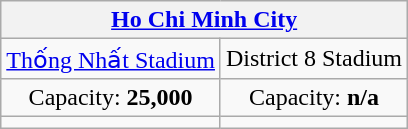<table class="wikitable" style="text-align:center">
<tr>
<th colspan=2><a href='#'>Ho Chi Minh City</a></th>
</tr>
<tr>
<td><a href='#'>Thống Nhất Stadium</a></td>
<td>District 8 Stadium</td>
</tr>
<tr>
<td>Capacity: <strong>25,000</strong></td>
<td>Capacity: <strong>n/a</strong></td>
</tr>
<tr>
<td></td>
<td></td>
</tr>
</table>
